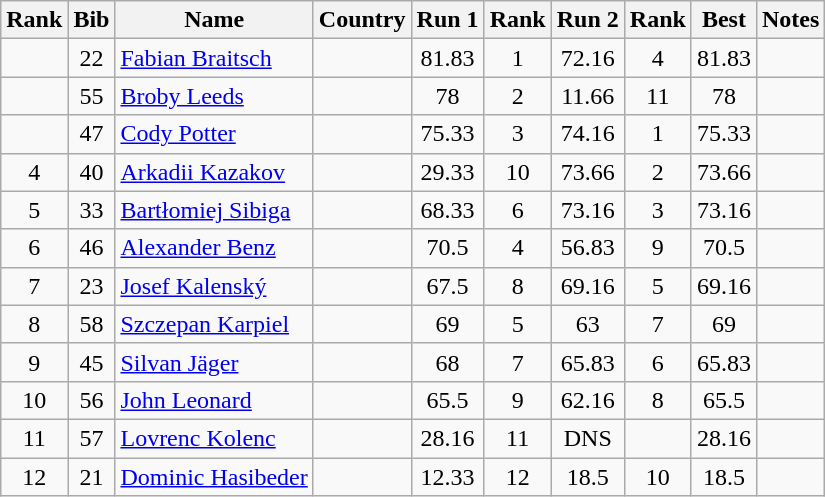<table class="wikitable sortable" style="text-align:center">
<tr>
<th>Rank</th>
<th>Bib</th>
<th>Name</th>
<th>Country</th>
<th>Run 1</th>
<th>Rank</th>
<th>Run 2</th>
<th>Rank</th>
<th>Best</th>
<th>Notes</th>
</tr>
<tr>
<td></td>
<td>22</td>
<td align=left><a href='#'>Fabian Braitsch</a></td>
<td align=left></td>
<td>81.83</td>
<td>1</td>
<td>72.16</td>
<td>4</td>
<td>81.83</td>
<td></td>
</tr>
<tr>
<td></td>
<td>55</td>
<td align=left><a href='#'>Broby Leeds</a></td>
<td align=left></td>
<td>78</td>
<td>2</td>
<td>11.66</td>
<td>11</td>
<td>78</td>
<td></td>
</tr>
<tr>
<td></td>
<td>47</td>
<td align=left><a href='#'>Cody Potter</a></td>
<td align=left></td>
<td>75.33</td>
<td>3</td>
<td>74.16</td>
<td>1</td>
<td>75.33</td>
<td></td>
</tr>
<tr>
<td>4</td>
<td>40</td>
<td align=left><a href='#'>Arkadii Kazakov</a></td>
<td align=left></td>
<td>29.33</td>
<td>10</td>
<td>73.66</td>
<td>2</td>
<td>73.66</td>
<td></td>
</tr>
<tr>
<td>5</td>
<td>33</td>
<td align=left><a href='#'>Bartłomiej Sibiga</a></td>
<td align=left></td>
<td>68.33</td>
<td>6</td>
<td>73.16</td>
<td>3</td>
<td>73.16</td>
<td></td>
</tr>
<tr>
<td>6</td>
<td>46</td>
<td align=left><a href='#'>Alexander Benz</a></td>
<td align=left></td>
<td>70.5</td>
<td>4</td>
<td>56.83</td>
<td>9</td>
<td>70.5</td>
<td></td>
</tr>
<tr>
<td>7</td>
<td>23</td>
<td align=left><a href='#'>Josef Kalenský</a></td>
<td align=left></td>
<td>67.5</td>
<td>8</td>
<td>69.16</td>
<td>5</td>
<td>69.16</td>
<td></td>
</tr>
<tr>
<td>8</td>
<td>58</td>
<td align=left><a href='#'>Szczepan Karpiel</a></td>
<td align=left></td>
<td>69</td>
<td>5</td>
<td>63</td>
<td>7</td>
<td>69</td>
<td></td>
</tr>
<tr>
<td>9</td>
<td>45</td>
<td align=left><a href='#'>Silvan Jäger</a></td>
<td align=left></td>
<td>68</td>
<td>7</td>
<td>65.83</td>
<td>6</td>
<td>65.83</td>
<td></td>
</tr>
<tr>
<td>10</td>
<td>56</td>
<td align=left><a href='#'>John Leonard</a></td>
<td align=left></td>
<td>65.5</td>
<td>9</td>
<td>62.16</td>
<td>8</td>
<td>65.5</td>
<td></td>
</tr>
<tr>
<td>11</td>
<td>57</td>
<td align=left><a href='#'>Lovrenc Kolenc</a></td>
<td align=left></td>
<td>28.16</td>
<td>11</td>
<td>DNS</td>
<td></td>
<td>28.16</td>
<td></td>
</tr>
<tr>
<td>12</td>
<td>21</td>
<td align=left><a href='#'>Dominic Hasibeder</a></td>
<td align=left></td>
<td>12.33</td>
<td>12</td>
<td>18.5</td>
<td>10</td>
<td>18.5</td>
<td></td>
</tr>
</table>
